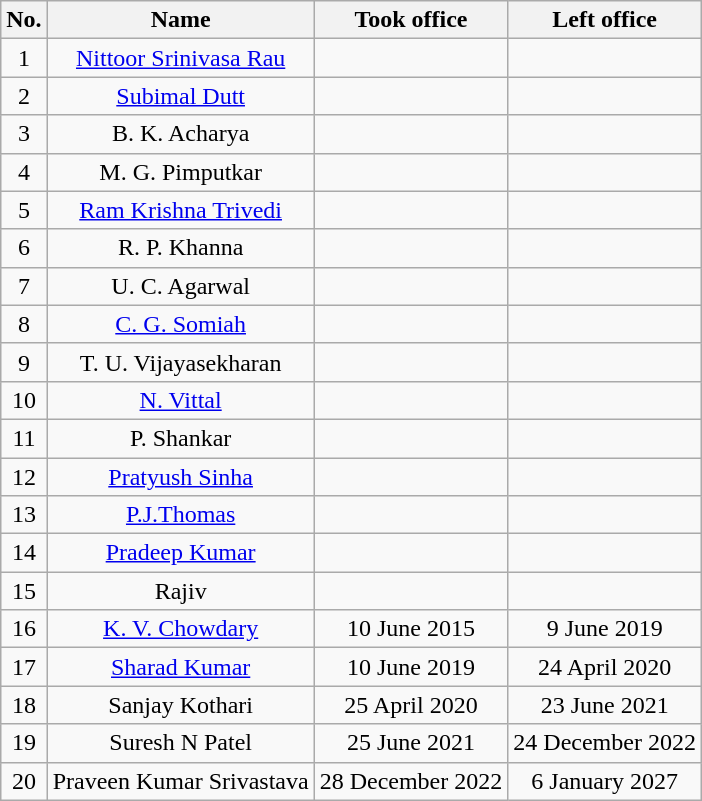<table class="wikitable sortable" style="text-align:center">
<tr>
<th>No.</th>
<th>Name</th>
<th>Took office</th>
<th>Left office</th>
</tr>
<tr>
<td>1</td>
<td><a href='#'>Nittoor Srinivasa Rau</a></td>
<td></td>
<td></td>
</tr>
<tr>
<td>2</td>
<td><a href='#'>Subimal Dutt</a></td>
<td></td>
<td></td>
</tr>
<tr>
<td>3</td>
<td>B. K. Acharya</td>
<td></td>
<td></td>
</tr>
<tr>
<td>4</td>
<td>M. G. Pimputkar</td>
<td></td>
<td></td>
</tr>
<tr>
<td>5</td>
<td><a href='#'>Ram Krishna Trivedi</a></td>
<td></td>
<td></td>
</tr>
<tr>
<td>6</td>
<td>R. P. Khanna</td>
<td></td>
<td></td>
</tr>
<tr>
<td>7</td>
<td>U. C. Agarwal</td>
<td></td>
<td></td>
</tr>
<tr>
<td>8</td>
<td><a href='#'>C. G. Somiah</a></td>
<td></td>
<td></td>
</tr>
<tr>
<td>9</td>
<td>T. U. Vijayasekharan</td>
<td></td>
<td></td>
</tr>
<tr>
<td>10</td>
<td><a href='#'>N. Vittal</a></td>
<td></td>
<td></td>
</tr>
<tr>
<td>11</td>
<td>P. Shankar</td>
<td></td>
<td></td>
</tr>
<tr>
<td>12</td>
<td><a href='#'>Pratyush Sinha</a></td>
<td></td>
<td></td>
</tr>
<tr>
<td>13</td>
<td><a href='#'>P.J.Thomas</a></td>
<td></td>
<td></td>
</tr>
<tr>
<td>14</td>
<td><a href='#'>Pradeep Kumar</a></td>
<td></td>
<td></td>
</tr>
<tr>
<td>15</td>
<td>Rajiv</td>
<td></td>
<td></td>
</tr>
<tr>
<td>16</td>
<td><a href='#'>K. V. Chowdary</a></td>
<td>10 June 2015</td>
<td>9 June 2019</td>
</tr>
<tr>
<td>17</td>
<td><a href='#'>Sharad Kumar</a></td>
<td>10 June 2019</td>
<td>24 April 2020</td>
</tr>
<tr>
<td>18</td>
<td>Sanjay Kothari</td>
<td>25 April 2020</td>
<td>23 June 2021</td>
</tr>
<tr>
<td>19</td>
<td>Suresh N Patel</td>
<td>25 June 2021</td>
<td>24 December 2022</td>
</tr>
<tr>
<td>20</td>
<td>Praveen Kumar Srivastava</td>
<td>28 December 2022</td>
<td>6 January 2027</td>
</tr>
</table>
